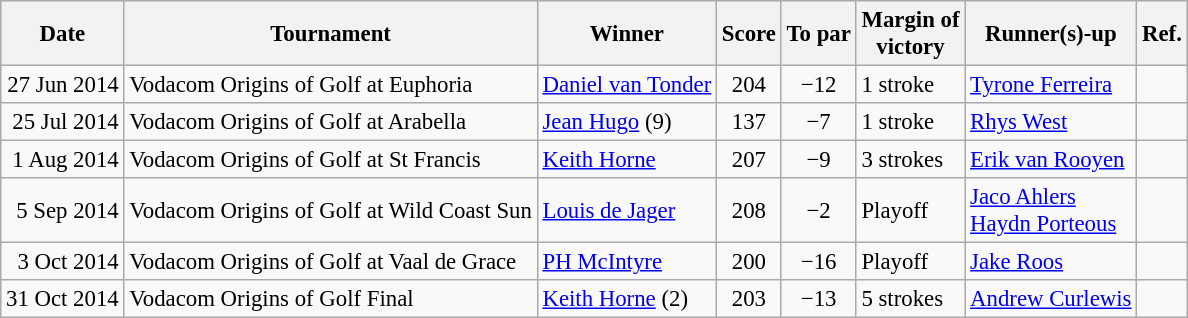<table class=wikitable style="font-size:95%">
<tr>
<th>Date</th>
<th>Tournament</th>
<th>Winner</th>
<th>Score</th>
<th>To par</th>
<th>Margin of<br>victory</th>
<th>Runner(s)-up</th>
<th>Ref.</th>
</tr>
<tr>
<td align=right>27 Jun 2014</td>
<td>Vodacom Origins of Golf at Euphoria</td>
<td> <a href='#'>Daniel van Tonder</a></td>
<td align=center>204</td>
<td align=center>−12</td>
<td>1 stroke</td>
<td> <a href='#'>Tyrone Ferreira</a></td>
<td></td>
</tr>
<tr>
<td align=right>25 Jul 2014</td>
<td>Vodacom Origins of Golf at Arabella</td>
<td> <a href='#'>Jean Hugo</a> (9)</td>
<td align=center>137</td>
<td align=center>−7</td>
<td>1 stroke</td>
<td> <a href='#'>Rhys West</a></td>
<td></td>
</tr>
<tr>
<td align=right>1 Aug 2014</td>
<td>Vodacom Origins of Golf at St Francis</td>
<td> <a href='#'>Keith Horne</a></td>
<td align=center>207</td>
<td align=center>−9</td>
<td>3 strokes</td>
<td> <a href='#'>Erik van Rooyen</a></td>
<td></td>
</tr>
<tr>
<td align=right>5 Sep 2014</td>
<td>Vodacom Origins of Golf at Wild Coast Sun</td>
<td> <a href='#'>Louis de Jager</a></td>
<td align=center>208</td>
<td align=center>−2</td>
<td>Playoff</td>
<td> <a href='#'>Jaco Ahlers</a><br> <a href='#'>Haydn Porteous</a></td>
<td></td>
</tr>
<tr>
<td align=right>3 Oct 2014</td>
<td>Vodacom Origins of Golf at Vaal de Grace</td>
<td> <a href='#'>PH McIntyre</a></td>
<td align=center>200</td>
<td align=center>−16</td>
<td>Playoff</td>
<td> <a href='#'>Jake Roos</a></td>
<td></td>
</tr>
<tr>
<td align=right>31 Oct 2014</td>
<td>Vodacom Origins of Golf Final</td>
<td> <a href='#'>Keith Horne</a> (2)</td>
<td align=center>203</td>
<td align=center>−13</td>
<td>5 strokes</td>
<td> <a href='#'>Andrew Curlewis</a></td>
<td></td>
</tr>
</table>
